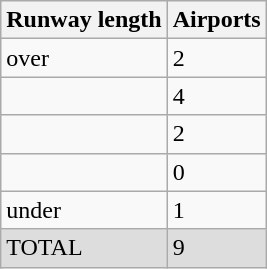<table class="wikitable">
<tr>
<th>Runway length</th>
<th>Airports</th>
</tr>
<tr>
<td>over </td>
<td>2</td>
</tr>
<tr>
<td></td>
<td>4</td>
</tr>
<tr>
<td></td>
<td>2</td>
</tr>
<tr>
<td></td>
<td>0</td>
</tr>
<tr>
<td>under </td>
<td>1</td>
</tr>
<tr style="background-color:#DDDDDD;">
<td>TOTAL</td>
<td>9</td>
</tr>
</table>
